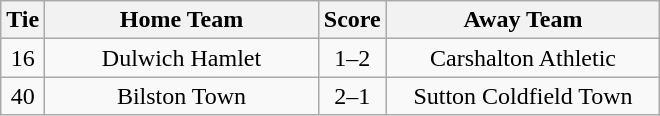<table class="wikitable" style="text-align:center;">
<tr>
<th width=20>Tie</th>
<th width=175>Home Team</th>
<th width=20>Score</th>
<th width=175>Away Team</th>
</tr>
<tr>
<td>16</td>
<td>Dulwich Hamlet</td>
<td>1–2</td>
<td>Carshalton Athletic</td>
</tr>
<tr>
<td>40</td>
<td>Bilston Town</td>
<td>2–1</td>
<td>Sutton Coldfield Town</td>
</tr>
</table>
